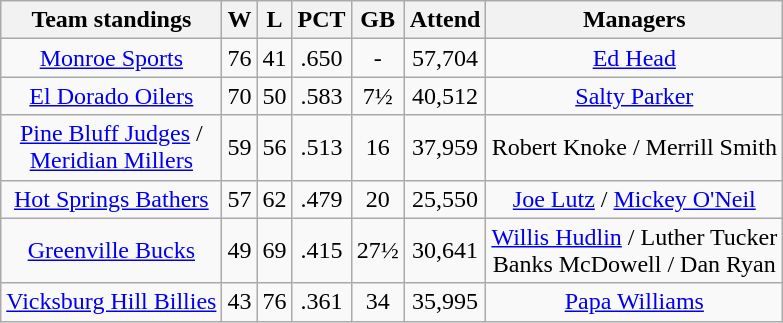<table class="wikitable" style="text-align:center">
<tr>
<th>Team standings</th>
<th>W</th>
<th>L</th>
<th>PCT</th>
<th>GB</th>
<th>Attend</th>
<th>Managers</th>
</tr>
<tr>
<td><a href='#'>Monroe Sports</a></td>
<td>76</td>
<td>41</td>
<td>.650</td>
<td>-</td>
<td>57,704</td>
<td><a href='#'>Ed Head</a></td>
</tr>
<tr>
<td><a href='#'>El Dorado Oilers</a></td>
<td>70</td>
<td>50</td>
<td>.583</td>
<td>7½</td>
<td>40,512</td>
<td><a href='#'>Salty Parker</a></td>
</tr>
<tr>
<td><a href='#'>Pine Bluff Judges</a> /<br> <a href='#'>Meridian Millers</a></td>
<td>59</td>
<td>56</td>
<td>.513</td>
<td>16</td>
<td>37,959</td>
<td>Robert Knoke / Merrill Smith</td>
</tr>
<tr>
<td><a href='#'>Hot Springs Bathers</a></td>
<td>57</td>
<td>62</td>
<td>.479</td>
<td>20</td>
<td>25,550</td>
<td><a href='#'>Joe Lutz</a> / <a href='#'>Mickey O'Neil</a></td>
</tr>
<tr>
<td><a href='#'>Greenville Bucks</a></td>
<td>49</td>
<td>69</td>
<td>.415</td>
<td>27½</td>
<td>30,641</td>
<td><a href='#'>Willis Hudlin</a> / Luther Tucker <br> Banks McDowell / Dan Ryan</td>
</tr>
<tr>
<td><a href='#'>Vicksburg Hill Billies</a></td>
<td>43</td>
<td>76</td>
<td>.361</td>
<td>34</td>
<td>35,995</td>
<td><a href='#'>Papa Williams</a></td>
</tr>
</table>
